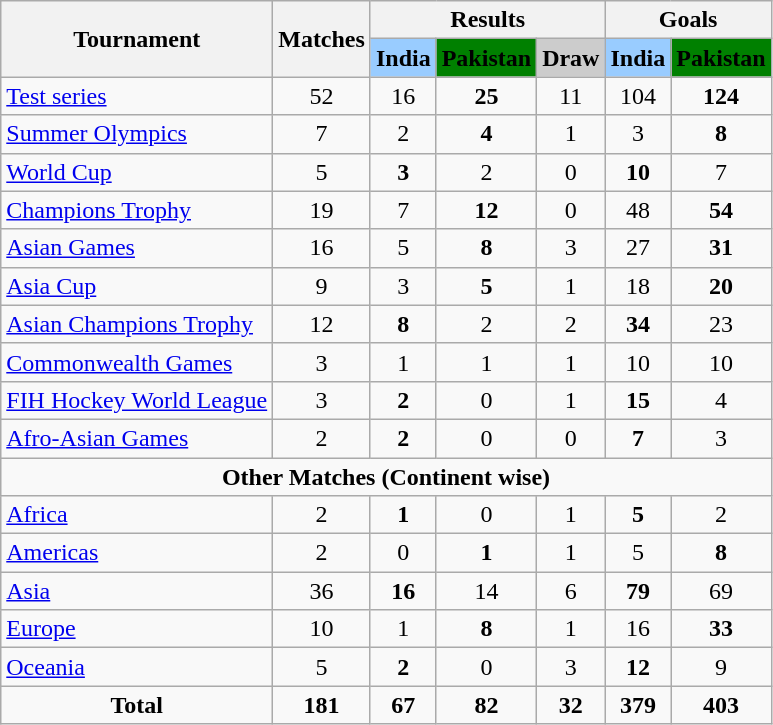<table class="wikitable">
<tr>
<th rowspan=2>Tournament</th>
<th rowspan=2>Matches</th>
<th colspan=3>Results</th>
<th colspan=2>Goals</th>
</tr>
<tr>
<th style="background:#9cf;"> India</th>
<th style="background:green;"> Pakistan</th>
<th style="background:#ccc;">Draw</th>
<th style="background:#9cf;"> India</th>
<th style="background:green;"> Pakistan</th>
</tr>
<tr>
<td><a href='#'>Test series</a></td>
<td align="center">52</td>
<td align="center">16</td>
<td align="center"><strong>25</strong></td>
<td align="center">11</td>
<td align="center">104</td>
<td align="center"><strong>124</strong></td>
</tr>
<tr>
<td><a href='#'>Summer Olympics</a></td>
<td align="center">7</td>
<td align="center">2</td>
<td align="center"><strong>4</strong></td>
<td align="center">1</td>
<td align="center">3</td>
<td align="center"><strong>8</strong></td>
</tr>
<tr>
<td><a href='#'>World Cup</a></td>
<td align="center">5</td>
<td align="center"><strong>3</strong></td>
<td align="center">2</td>
<td align="center">0</td>
<td align="center"><strong>10</strong></td>
<td align="center">7</td>
</tr>
<tr>
<td><a href='#'>Champions Trophy</a></td>
<td align="center">19</td>
<td align="center">7</td>
<td align="center"><strong>12</strong></td>
<td align="center">0</td>
<td align="center">48</td>
<td align="center"><strong>54</strong></td>
</tr>
<tr>
<td><a href='#'>Asian Games</a></td>
<td align="center">16</td>
<td align="center">5</td>
<td align="center"><strong>8</strong></td>
<td align="center">3</td>
<td align="center">27</td>
<td align="center"><strong>31</strong></td>
</tr>
<tr>
<td><a href='#'>Asia Cup</a></td>
<td align="center">9</td>
<td align="center">3</td>
<td align="center"><strong>5</strong></td>
<td align="center">1</td>
<td align="center">18</td>
<td align="center"><strong>20</strong></td>
</tr>
<tr>
<td><a href='#'>Asian Champions Trophy</a></td>
<td align="center">12</td>
<td align="center"><strong>8</strong></td>
<td align="center">2</td>
<td align="center">2</td>
<td align="center"><strong>34</strong></td>
<td align="center">23</td>
</tr>
<tr>
<td><a href='#'>Commonwealth Games</a></td>
<td align="center">3</td>
<td align="center">1</td>
<td align="center">1</td>
<td align="center">1</td>
<td align="center">10</td>
<td align="center">10</td>
</tr>
<tr>
<td><a href='#'>FIH Hockey World League</a></td>
<td align="center">3</td>
<td align="center"><strong>2</strong></td>
<td align="center">0</td>
<td align="center">1</td>
<td align="center"><strong>15</strong></td>
<td align="center">4</td>
</tr>
<tr>
<td><a href='#'>Afro-Asian Games</a></td>
<td align="center">2</td>
<td align="center"><strong>2</strong></td>
<td align="center">0</td>
<td align="center">0</td>
<td align="center"><strong>7</strong></td>
<td align="center">3</td>
</tr>
<tr>
<td align="center" colspan=8><strong>Other Matches (Continent wise)</strong></td>
</tr>
<tr>
<td><a href='#'>Africa</a></td>
<td align="center">2</td>
<td align="center"><strong>1</strong></td>
<td align="center">0</td>
<td align="center">1</td>
<td align="center"><strong>5</strong></td>
<td align="center">2</td>
</tr>
<tr>
<td><a href='#'>Americas</a></td>
<td align="center">2</td>
<td align="center">0</td>
<td align="center"><strong>1</strong></td>
<td align="center">1</td>
<td align="center">5</td>
<td align="center"><strong>8</strong></td>
</tr>
<tr>
<td><a href='#'>Asia</a></td>
<td align="center">36</td>
<td align="center"><strong>16</strong></td>
<td align="center">14</td>
<td align="center">6</td>
<td align="center"><strong>79</strong></td>
<td align="center">69</td>
</tr>
<tr>
<td><a href='#'>Europe</a></td>
<td align="center">10</td>
<td align="center">1</td>
<td align="center"><strong>8</strong></td>
<td align="center">1</td>
<td align="center">16</td>
<td align="center"><strong>33</strong></td>
</tr>
<tr>
<td><a href='#'>Oceania</a></td>
<td align="center">5</td>
<td align="center"><strong>2</strong></td>
<td align="center">0</td>
<td align="center">3</td>
<td align="center"><strong>12</strong></td>
<td align="center">9</td>
</tr>
<tr>
<td align="center"><strong>Total</strong></td>
<td align="center"><strong>181</strong></td>
<td align="center"><strong>67</strong></td>
<td align="center"><strong>82</strong></td>
<td align="center"><strong>32</strong></td>
<td align="center"><strong>379</strong></td>
<td align="center"><strong>403</strong></td>
</tr>
</table>
